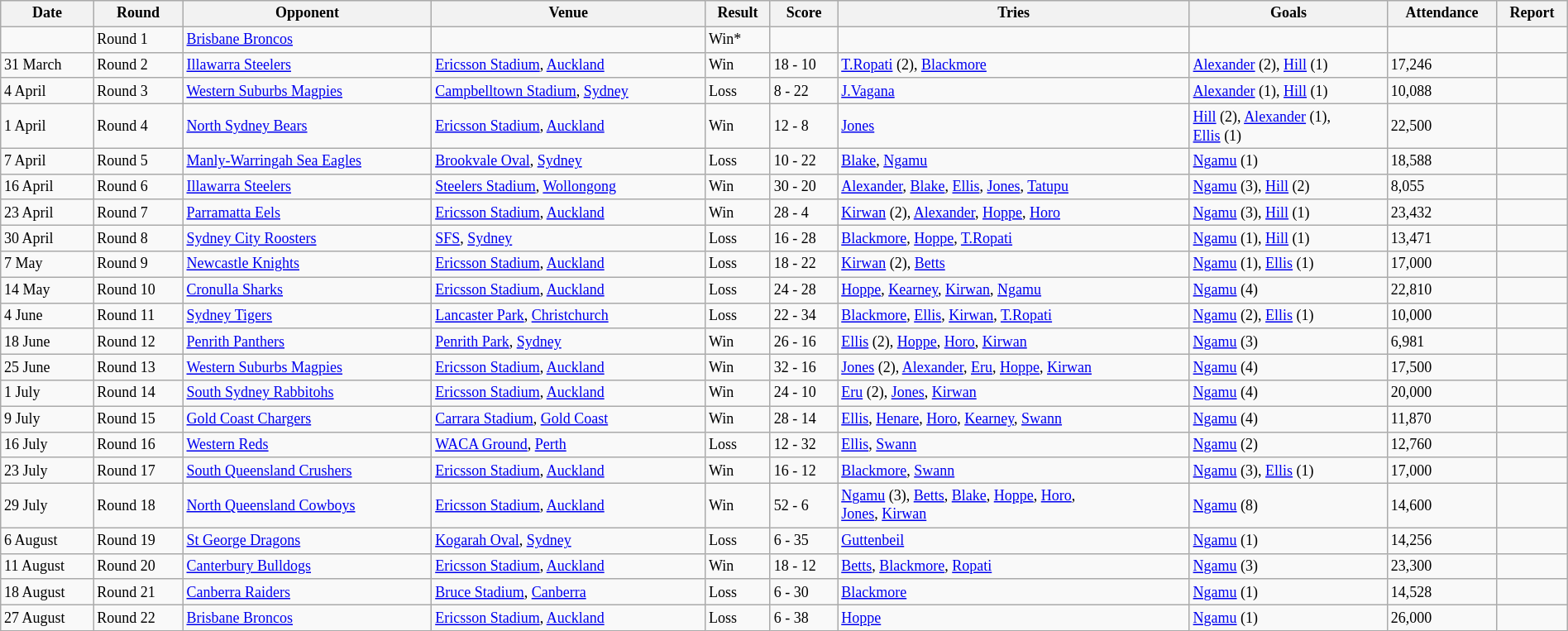<table class="wikitable" style="font-size:75%;" width="100%">
<tr>
<th>Date</th>
<th>Round</th>
<th>Opponent</th>
<th>Venue</th>
<th>Result</th>
<th>Score</th>
<th>Tries</th>
<th>Goals</th>
<th>Attendance</th>
<th>Report</th>
</tr>
<tr>
<td></td>
<td>Round 1</td>
<td> <a href='#'>Brisbane Broncos</a></td>
<td></td>
<td>Win*</td>
<td></td>
<td></td>
<td></td>
<td></td>
<td></td>
</tr>
<tr>
<td>31 March</td>
<td>Round 2</td>
<td> <a href='#'>Illawarra Steelers</a></td>
<td><a href='#'>Ericsson Stadium</a>, <a href='#'>Auckland</a></td>
<td>Win</td>
<td>18 - 10</td>
<td><a href='#'>T.Ropati</a> (2), <a href='#'>Blackmore</a></td>
<td><a href='#'>Alexander</a> (2), <a href='#'>Hill</a> (1)</td>
<td>17,246</td>
<td></td>
</tr>
<tr>
<td>4 April</td>
<td>Round 3</td>
<td> <a href='#'>Western Suburbs Magpies</a></td>
<td><a href='#'>Campbelltown Stadium</a>, <a href='#'>Sydney</a></td>
<td>Loss</td>
<td>8 - 22</td>
<td><a href='#'>J.Vagana</a></td>
<td><a href='#'>Alexander</a> (1), <a href='#'>Hill</a> (1)</td>
<td>10,088</td>
<td></td>
</tr>
<tr>
<td>1 April</td>
<td>Round 4</td>
<td> <a href='#'>North Sydney Bears</a></td>
<td><a href='#'>Ericsson Stadium</a>, <a href='#'>Auckland</a></td>
<td>Win</td>
<td>12 - 8</td>
<td><a href='#'>Jones</a></td>
<td><a href='#'>Hill</a> (2), <a href='#'>Alexander</a> (1),<br> <a href='#'>Ellis</a> (1)</td>
<td>22,500</td>
<td></td>
</tr>
<tr>
<td>7 April</td>
<td>Round 5</td>
<td> <a href='#'>Manly-Warringah Sea Eagles</a></td>
<td><a href='#'>Brookvale Oval</a>, <a href='#'>Sydney</a></td>
<td>Loss</td>
<td>10 - 22</td>
<td><a href='#'>Blake</a>, <a href='#'>Ngamu</a></td>
<td><a href='#'>Ngamu</a> (1)</td>
<td>18,588</td>
<td></td>
</tr>
<tr>
<td>16 April</td>
<td>Round 6</td>
<td> <a href='#'>Illawarra Steelers</a></td>
<td><a href='#'>Steelers Stadium</a>, <a href='#'>Wollongong</a></td>
<td>Win</td>
<td>30 - 20</td>
<td><a href='#'>Alexander</a>, <a href='#'>Blake</a>, <a href='#'>Ellis</a>, <a href='#'>Jones</a>, <a href='#'>Tatupu</a></td>
<td><a href='#'>Ngamu</a> (3), <a href='#'>Hill</a> (2)</td>
<td>8,055</td>
<td></td>
</tr>
<tr>
<td>23 April</td>
<td>Round 7</td>
<td> <a href='#'>Parramatta Eels</a></td>
<td><a href='#'>Ericsson Stadium</a>, <a href='#'>Auckland</a></td>
<td>Win</td>
<td>28 - 4</td>
<td><a href='#'>Kirwan</a> (2), <a href='#'>Alexander</a>, <a href='#'>Hoppe</a>, <a href='#'>Horo</a></td>
<td><a href='#'>Ngamu</a> (3), <a href='#'>Hill</a> (1)</td>
<td>23,432</td>
<td></td>
</tr>
<tr>
<td>30 April</td>
<td>Round 8</td>
<td> <a href='#'>Sydney City Roosters</a></td>
<td><a href='#'>SFS</a>, <a href='#'>Sydney</a></td>
<td>Loss</td>
<td>16 - 28</td>
<td><a href='#'>Blackmore</a>, <a href='#'>Hoppe</a>, <a href='#'>T.Ropati</a></td>
<td><a href='#'>Ngamu</a> (1), <a href='#'>Hill</a> (1)</td>
<td>13,471</td>
<td></td>
</tr>
<tr>
<td>7 May</td>
<td>Round 9</td>
<td> <a href='#'>Newcastle Knights</a></td>
<td><a href='#'>Ericsson Stadium</a>, <a href='#'>Auckland</a></td>
<td>Loss</td>
<td>18 - 22</td>
<td><a href='#'>Kirwan</a> (2), <a href='#'>Betts</a></td>
<td><a href='#'>Ngamu</a> (1), <a href='#'>Ellis</a> (1)</td>
<td>17,000</td>
<td></td>
</tr>
<tr>
<td>14 May</td>
<td>Round 10</td>
<td> <a href='#'>Cronulla Sharks</a></td>
<td><a href='#'>Ericsson Stadium</a>, <a href='#'>Auckland</a></td>
<td>Loss</td>
<td>24 - 28</td>
<td><a href='#'>Hoppe</a>, <a href='#'>Kearney</a>, <a href='#'>Kirwan</a>, <a href='#'>Ngamu</a></td>
<td><a href='#'>Ngamu</a> (4)</td>
<td>22,810</td>
<td></td>
</tr>
<tr>
<td>4 June</td>
<td>Round 11</td>
<td> <a href='#'>Sydney Tigers</a></td>
<td><a href='#'>Lancaster Park</a>, <a href='#'>Christchurch</a></td>
<td>Loss</td>
<td>22 - 34</td>
<td><a href='#'>Blackmore</a>, <a href='#'>Ellis</a>, <a href='#'>Kirwan</a>, <a href='#'>T.Ropati</a></td>
<td><a href='#'>Ngamu</a> (2), <a href='#'>Ellis</a> (1)</td>
<td>10,000</td>
<td></td>
</tr>
<tr>
<td>18 June</td>
<td>Round 12</td>
<td> <a href='#'>Penrith Panthers</a></td>
<td><a href='#'>Penrith Park</a>, <a href='#'>Sydney</a></td>
<td>Win</td>
<td>26 - 16</td>
<td><a href='#'>Ellis</a> (2), <a href='#'>Hoppe</a>, <a href='#'>Horo</a>, <a href='#'>Kirwan</a></td>
<td><a href='#'>Ngamu</a> (3)</td>
<td>6,981</td>
<td></td>
</tr>
<tr>
<td>25 June</td>
<td>Round 13</td>
<td> <a href='#'>Western Suburbs Magpies</a></td>
<td><a href='#'>Ericsson Stadium</a>, <a href='#'>Auckland</a></td>
<td>Win</td>
<td>32 - 16</td>
<td><a href='#'>Jones</a> (2), <a href='#'>Alexander</a>, <a href='#'>Eru</a>, <a href='#'>Hoppe</a>, <a href='#'>Kirwan</a></td>
<td><a href='#'>Ngamu</a> (4)</td>
<td>17,500</td>
<td></td>
</tr>
<tr>
<td>1 July</td>
<td>Round 14</td>
<td> <a href='#'>South Sydney Rabbitohs</a></td>
<td><a href='#'>Ericsson Stadium</a>, <a href='#'>Auckland</a></td>
<td>Win</td>
<td>24 - 10</td>
<td><a href='#'>Eru</a> (2), <a href='#'>Jones</a>, <a href='#'>Kirwan</a></td>
<td><a href='#'>Ngamu</a> (4)</td>
<td>20,000</td>
<td></td>
</tr>
<tr>
<td>9 July</td>
<td>Round 15</td>
<td> <a href='#'>Gold Coast Chargers</a></td>
<td><a href='#'>Carrara Stadium</a>, <a href='#'>Gold Coast</a></td>
<td>Win</td>
<td>28 - 14</td>
<td><a href='#'>Ellis</a>, <a href='#'>Henare</a>, <a href='#'>Horo</a>, <a href='#'>Kearney</a>, <a href='#'>Swann</a></td>
<td><a href='#'>Ngamu</a> (4)</td>
<td>11,870</td>
<td></td>
</tr>
<tr>
<td>16 July</td>
<td>Round 16</td>
<td> <a href='#'>Western Reds</a></td>
<td><a href='#'>WACA Ground</a>, <a href='#'>Perth</a></td>
<td>Loss</td>
<td>12 - 32</td>
<td><a href='#'>Ellis</a>, <a href='#'>Swann</a></td>
<td><a href='#'>Ngamu</a> (2)</td>
<td>12,760</td>
<td></td>
</tr>
<tr>
<td>23 July</td>
<td>Round 17</td>
<td> <a href='#'>South Queensland Crushers</a></td>
<td><a href='#'>Ericsson Stadium</a>, <a href='#'>Auckland</a></td>
<td>Win</td>
<td>16 - 12</td>
<td><a href='#'>Blackmore</a>, <a href='#'>Swann</a></td>
<td><a href='#'>Ngamu</a> (3), <a href='#'>Ellis</a> (1)</td>
<td>17,000</td>
<td></td>
</tr>
<tr>
<td>29 July</td>
<td>Round 18</td>
<td> <a href='#'>North Queensland Cowboys</a></td>
<td><a href='#'>Ericsson Stadium</a>, <a href='#'>Auckland</a></td>
<td>Win</td>
<td>52 - 6</td>
<td><a href='#'>Ngamu</a> (3), <a href='#'>Betts</a>, <a href='#'>Blake</a>, <a href='#'>Hoppe</a>, <a href='#'>Horo</a>,<br> <a href='#'>Jones</a>, <a href='#'>Kirwan</a></td>
<td><a href='#'>Ngamu</a> (8)</td>
<td>14,600</td>
<td></td>
</tr>
<tr>
<td>6 August</td>
<td>Round 19</td>
<td> <a href='#'>St George Dragons</a></td>
<td><a href='#'>Kogarah Oval</a>, <a href='#'>Sydney</a></td>
<td>Loss</td>
<td>6 - 35</td>
<td><a href='#'>Guttenbeil</a></td>
<td><a href='#'>Ngamu</a> (1)</td>
<td>14,256</td>
<td></td>
</tr>
<tr>
<td>11 August</td>
<td>Round 20</td>
<td> <a href='#'>Canterbury Bulldogs</a></td>
<td><a href='#'>Ericsson Stadium</a>, <a href='#'>Auckland</a></td>
<td>Win</td>
<td>18 - 12</td>
<td><a href='#'>Betts</a>, <a href='#'>Blackmore</a>, <a href='#'>Ropati</a></td>
<td><a href='#'>Ngamu</a> (3)</td>
<td>23,300</td>
<td></td>
</tr>
<tr>
<td>18 August</td>
<td>Round 21</td>
<td> <a href='#'>Canberra Raiders</a></td>
<td><a href='#'>Bruce Stadium</a>, <a href='#'>Canberra</a></td>
<td>Loss</td>
<td>6 - 30</td>
<td><a href='#'>Blackmore</a></td>
<td><a href='#'>Ngamu</a> (1)</td>
<td>14,528</td>
<td></td>
</tr>
<tr>
<td>27 August</td>
<td>Round 22</td>
<td> <a href='#'>Brisbane Broncos</a></td>
<td><a href='#'>Ericsson Stadium</a>, <a href='#'>Auckland</a></td>
<td>Loss</td>
<td>6 - 38</td>
<td><a href='#'>Hoppe</a></td>
<td><a href='#'>Ngamu</a> (1)</td>
<td>26,000</td>
<td></td>
</tr>
</table>
